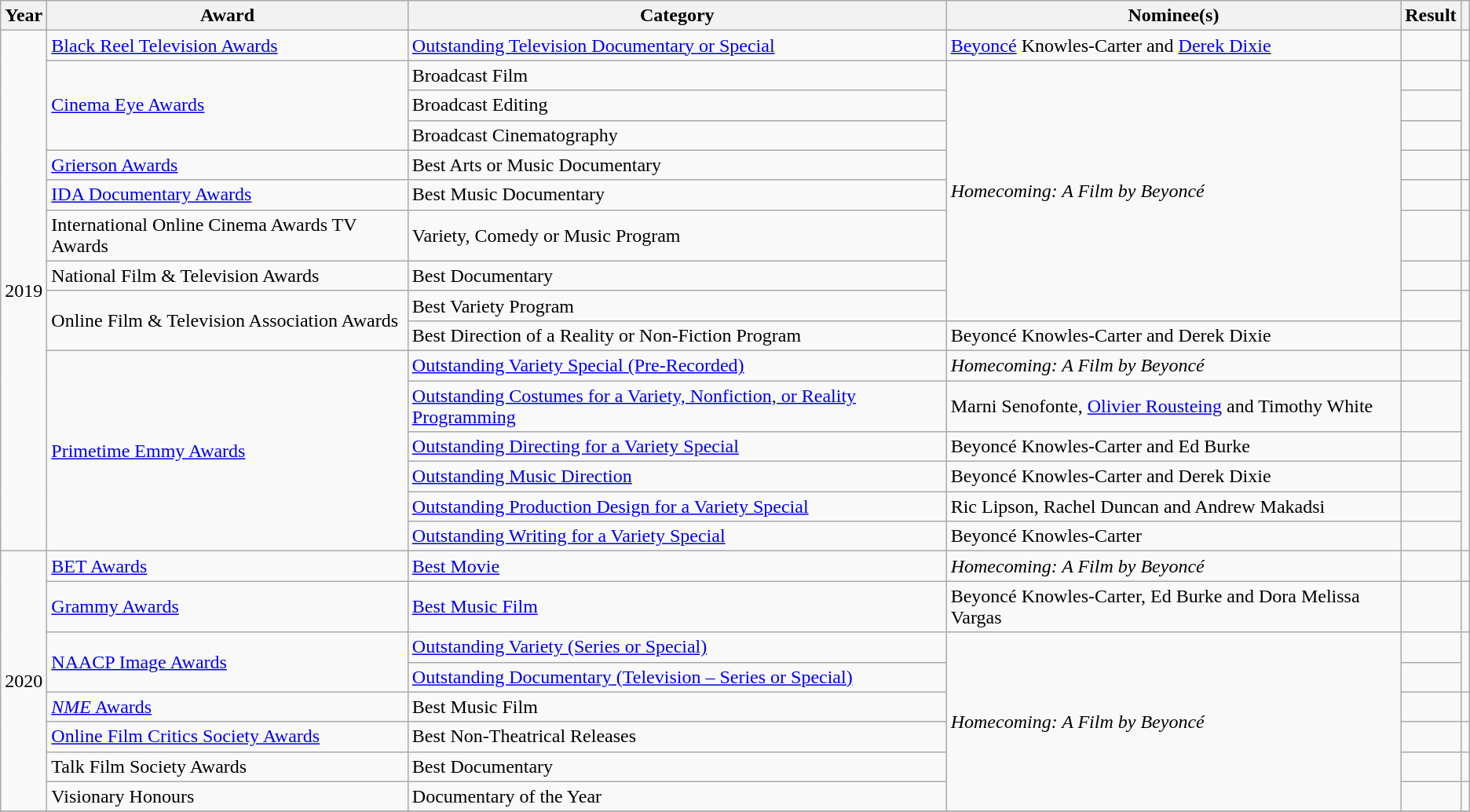<table class="wikitable sortable">
<tr>
<th scope="col">Year</th>
<th scope="col">Award</th>
<th scope="col">Category</th>
<th scope="col">Nominee(s)</th>
<th scope="col">Result</th>
<th scope="col" class="unsortable"></th>
</tr>
<tr>
<td rowspan="16" style="text-align:center;">2019</td>
<td><a href='#'>Black Reel Television Awards</a></td>
<td><a href='#'>Outstanding Television Documentary or Special</a></td>
<td><a href='#'>Beyoncé</a> Knowles-Carter and <a href='#'>Derek Dixie</a></td>
<td></td>
<td align="center"></td>
</tr>
<tr>
<td rowspan="3"><a href='#'>Cinema Eye Awards</a></td>
<td>Broadcast Film</td>
<td rowspan="8"><em>Homecoming: A Film by Beyoncé</em></td>
<td></td>
<td rowspan="3" align="center"></td>
</tr>
<tr>
<td>Broadcast Editing</td>
<td></td>
</tr>
<tr>
<td>Broadcast Cinematography</td>
<td></td>
</tr>
<tr>
<td><a href='#'>Grierson Awards</a></td>
<td>Best Arts or Music Documentary</td>
<td></td>
<td align="center"></td>
</tr>
<tr>
<td><a href='#'>IDA Documentary Awards</a></td>
<td>Best Music Documentary</td>
<td></td>
<td></td>
</tr>
<tr>
<td>International Online Cinema Awards TV Awards</td>
<td>Variety, Comedy or Music Program</td>
<td></td>
<td align="center"></td>
</tr>
<tr>
<td rowspan="1">National Film & Television Awards</td>
<td>Best Documentary</td>
<td></td>
<td rowspan="1"></td>
</tr>
<tr>
<td rowspan="2">Online Film & Television Association Awards</td>
<td>Best Variety Program</td>
<td></td>
<td rowspan="2"></td>
</tr>
<tr>
<td>Best Direction of a Reality or Non-Fiction Program</td>
<td>Beyoncé Knowles-Carter and Derek Dixie</td>
<td></td>
</tr>
<tr>
<td rowspan="6"><a href='#'>Primetime Emmy Awards</a></td>
<td><a href='#'>Outstanding Variety Special (Pre-Recorded)</a></td>
<td><em>Homecoming: A Film by Beyoncé</em></td>
<td></td>
<td align="center" rowspan="6"></td>
</tr>
<tr>
<td><a href='#'>Outstanding Costumes for a Variety, Nonfiction, or Reality Programming</a></td>
<td>Marni Senofonte, <a href='#'>Olivier Rousteing</a> and Timothy White</td>
<td></td>
</tr>
<tr>
<td><a href='#'>Outstanding Directing for a Variety Special</a></td>
<td>Beyoncé Knowles-Carter and Ed Burke</td>
<td></td>
</tr>
<tr>
<td><a href='#'>Outstanding Music Direction</a></td>
<td>Beyoncé Knowles-Carter and Derek Dixie</td>
<td></td>
</tr>
<tr>
<td><a href='#'>Outstanding Production Design for a Variety Special</a></td>
<td>Ric Lipson, Rachel Duncan and Andrew Makadsi</td>
<td></td>
</tr>
<tr>
<td><a href='#'>Outstanding Writing for a Variety Special</a></td>
<td>Beyoncé Knowles-Carter</td>
<td></td>
</tr>
<tr>
<td rowspan="8" style="text-align:center;">2020</td>
<td><a href='#'>BET Awards</a></td>
<td><a href='#'>Best Movie</a></td>
<td><em>Homecoming: A Film by Beyoncé</em></td>
<td></td>
<td style="text-align:center;"></td>
</tr>
<tr>
<td><a href='#'>Grammy Awards</a></td>
<td><a href='#'>Best Music Film</a></td>
<td>Beyoncé Knowles-Carter, Ed Burke and Dora Melissa Vargas</td>
<td></td>
<td></td>
</tr>
<tr>
<td rowspan="2"><a href='#'>NAACP Image Awards</a></td>
<td><a href='#'>Outstanding Variety (Series or Special)</a></td>
<td rowspan="6"><em>Homecoming: A Film by Beyoncé</em></td>
<td></td>
<td rowspan="2"></td>
</tr>
<tr>
<td><a href='#'>Outstanding Documentary (Television – Series or Special)</a></td>
<td></td>
</tr>
<tr>
<td><a href='#'><em>NME</em> Awards</a></td>
<td>Best Music Film</td>
<td></td>
<td></td>
</tr>
<tr>
<td><a href='#'>Online Film Critics Society Awards</a></td>
<td>Best Non-Theatrical Releases</td>
<td></td>
<td></td>
</tr>
<tr>
<td>Talk Film Society Awards</td>
<td>Best Documentary</td>
<td></td>
<td></td>
</tr>
<tr>
<td>Visionary Honours</td>
<td>Documentary of the Year</td>
<td></td>
<td></td>
</tr>
<tr>
</tr>
</table>
